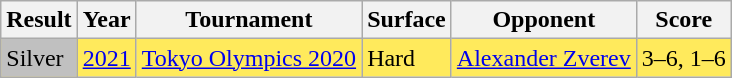<table class="wikitable">
<tr>
<th>Result</th>
<th>Year</th>
<th>Tournament</th>
<th>Surface</th>
<th>Opponent</th>
<th class=unsortable>Score</th>
</tr>
<tr bgcolor=ffea5c>
<td bgcolor=silver>Silver</td>
<td><a href='#'>2021</a></td>
<td><a href='#'>Tokyo Olympics 2020</a></td>
<td>Hard</td>
<td> <a href='#'>Alexander Zverev</a></td>
<td>3–6, 1–6</td>
</tr>
</table>
